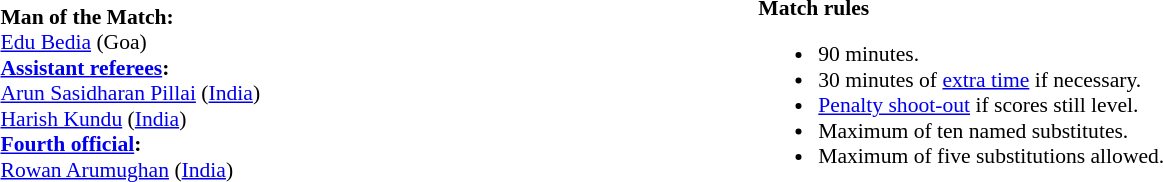<table width=100% style="font-size:90%">
<tr>
<td><br><strong>Man of the Match:</strong>
<br><a href='#'>Edu Bedia</a> (Goa)<br><strong><a href='#'>Assistant referees</a>:</strong>
<br><a href='#'>Arun Sasidharan Pillai</a> (<a href='#'>India</a>)
<br><a href='#'>Harish Kundu</a> (<a href='#'>India</a>)
<br><strong><a href='#'>Fourth official</a>:</strong>
<br><a href='#'>Rowan Arumughan</a> (<a href='#'>India</a>)</td>
<td style="width:60%; vertical-align:top;"><br><strong>Match rules</strong><ul><li>90 minutes.</li><li>30 minutes of <a href='#'>extra time</a> if necessary.</li><li><a href='#'>Penalty shoot-out</a> if scores still level.</li><li>Maximum of ten named substitutes.</li><li>Maximum of five substitutions allowed.</li></ul></td>
</tr>
</table>
